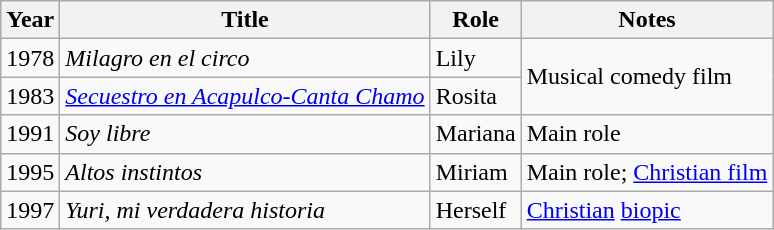<table class="wikitable">
<tr>
<th>Year</th>
<th>Title</th>
<th>Role</th>
<th>Notes</th>
</tr>
<tr>
<td>1978</td>
<td><em>Milagro en el circo</em></td>
<td>Lily</td>
<td rowspan="2">Musical comedy film</td>
</tr>
<tr>
<td>1983</td>
<td><em><a href='#'>Secuestro en Acapulco-Canta Chamo</a></em></td>
<td>Rosita</td>
</tr>
<tr>
<td>1991</td>
<td><em>Soy libre</em></td>
<td>Mariana</td>
<td>Main role</td>
</tr>
<tr>
<td>1995</td>
<td><em>Altos instintos</em></td>
<td>Miriam</td>
<td>Main role; <a href='#'>Christian film</a></td>
</tr>
<tr>
<td>1997</td>
<td><em>Yuri, mi verdadera historia</em></td>
<td>Herself</td>
<td><a href='#'>Christian</a> <a href='#'>biopic</a></td>
</tr>
</table>
